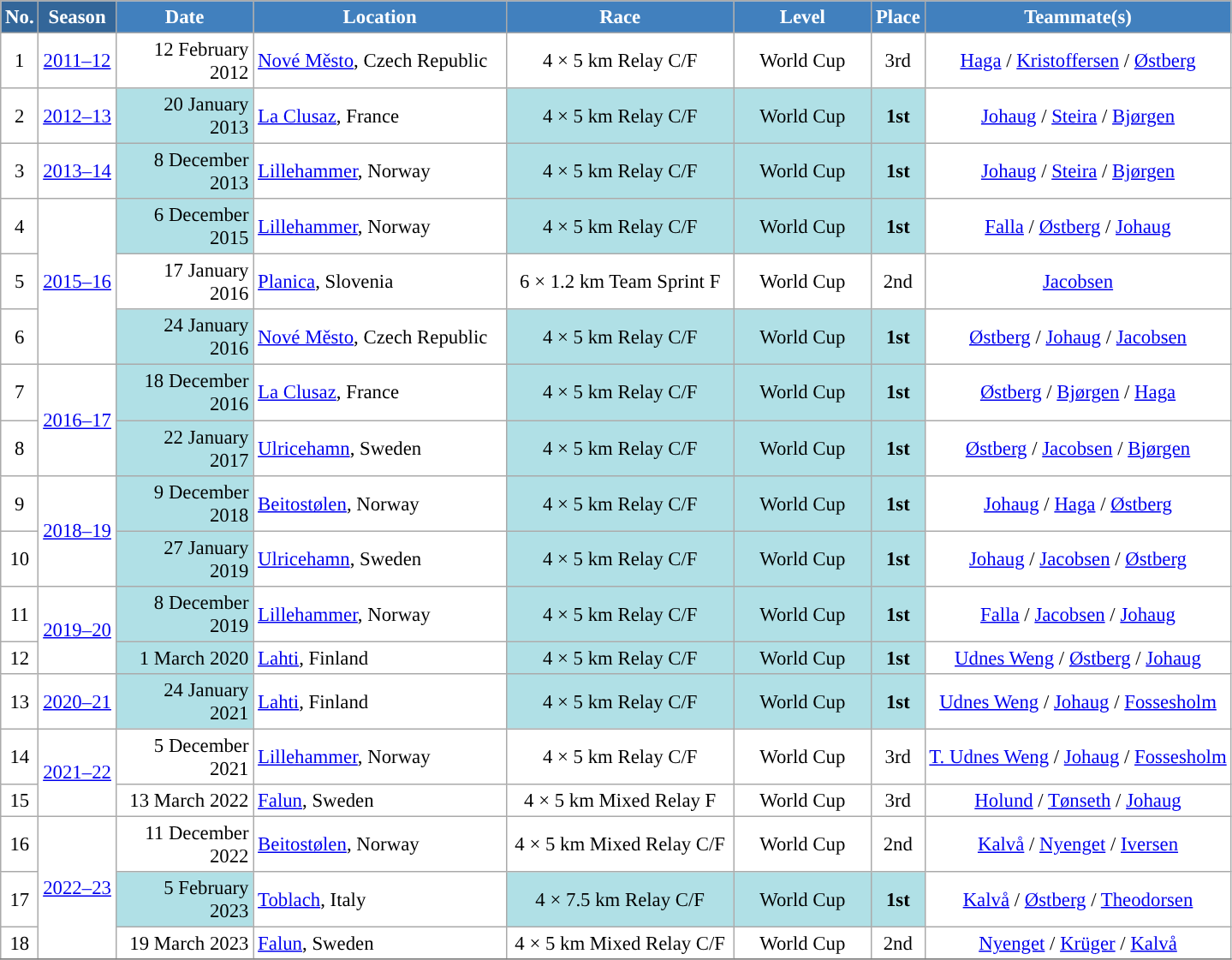<table class="wikitable sortable" style="font-size:95%; text-align:center; border:grey solid 1px; border-collapse:collapse; background:#ffffff;">
<tr style="background:#efefef;">
<th style="background-color:#369; color:white;">No.</th>
<th style="background-color:#369; color:white;">Season</th>
<th style="background-color:#4180be; color:white; width:100px;">Date</th>
<th style="background-color:#4180be; color:white; width:190px;">Location</th>
<th style="background-color:#4180be; color:white; width:170px;">Race</th>
<th style="background-color:#4180be; color:white; width:100px;">Level</th>
<th style="background-color:#4180be; color:white;">Place</th>
<th style="background-color:#4180be; color:white;">Teammate(s)</th>
</tr>
<tr>
<td align=center>1</td>
<td align=center><a href='#'>2011–12</a></td>
<td align=right>12 February 2012</td>
<td align=left> <a href='#'>Nové Město</a>, Czech Republic</td>
<td>4 × 5 km Relay C/F</td>
<td>World Cup</td>
<td>3rd</td>
<td><a href='#'>Haga</a> / <a href='#'>Kristoffersen</a> / <a href='#'>Østberg</a></td>
</tr>
<tr>
<td align=center>2</td>
<td align=center><a href='#'>2012–13</a></td>
<td bgcolor="#BOEOE6" align=right>20 January 2013</td>
<td align=left> <a href='#'>La Clusaz</a>, France</td>
<td bgcolor="#BOEOE6">4 × 5 km Relay C/F</td>
<td bgcolor="#BOEOE6">World Cup</td>
<td bgcolor="#BOEOE6"><strong>1st</strong></td>
<td><a href='#'>Johaug</a> / <a href='#'>Steira</a> / <a href='#'>Bjørgen</a></td>
</tr>
<tr>
<td align=center>3</td>
<td align=center><a href='#'>2013–14</a></td>
<td bgcolor="#BOEOE6" align=right>8 December 2013</td>
<td align=left> <a href='#'>Lillehammer</a>, Norway</td>
<td bgcolor="#BOEOE6">4 × 5 km Relay C/F</td>
<td bgcolor="#BOEOE6">World Cup</td>
<td bgcolor="#BOEOE6"><strong>1st</strong></td>
<td><a href='#'>Johaug</a> / <a href='#'>Steira</a> / <a href='#'>Bjørgen</a></td>
</tr>
<tr>
<td align=center>4</td>
<td rowspan=3 align=center><a href='#'>2015–16</a></td>
<td bgcolor="#BOEOE6" align=right>6 December 2015</td>
<td align=left> <a href='#'>Lillehammer</a>, Norway</td>
<td bgcolor="#BOEOE6">4 × 5 km Relay C/F</td>
<td bgcolor="#BOEOE6">World Cup</td>
<td bgcolor="#BOEOE6"><strong>1st</strong></td>
<td><a href='#'>Falla</a> / <a href='#'>Østberg</a> / <a href='#'>Johaug</a></td>
</tr>
<tr>
<td align=center>5</td>
<td align=right>17 January 2016</td>
<td align=left> <a href='#'>Planica</a>, Slovenia</td>
<td>6 × 1.2 km Team Sprint F</td>
<td>World Cup</td>
<td>2nd</td>
<td><a href='#'>Jacobsen</a></td>
</tr>
<tr>
<td align=center>6</td>
<td bgcolor="#BOEOE6" align=right>24 January 2016</td>
<td align=left> <a href='#'>Nové Město</a>, Czech Republic</td>
<td bgcolor="#BOEOE6">4 × 5 km Relay C/F</td>
<td bgcolor="#BOEOE6">World Cup</td>
<td bgcolor="#BOEOE6"><strong>1st</strong></td>
<td><a href='#'>Østberg</a> / <a href='#'>Johaug</a> / <a href='#'>Jacobsen</a></td>
</tr>
<tr>
<td align=center>7</td>
<td rowspan=2 align=center><a href='#'>2016–17</a></td>
<td bgcolor="#BOEOE6" align=right>18 December 2016</td>
<td align=left> <a href='#'>La Clusaz</a>, France</td>
<td bgcolor="#BOEOE6">4 × 5 km Relay C/F</td>
<td bgcolor="#BOEOE6">World Cup</td>
<td bgcolor="#BOEOE6"><strong>1st</strong></td>
<td><a href='#'>Østberg</a> / <a href='#'>Bjørgen</a> / <a href='#'>Haga</a></td>
</tr>
<tr>
<td align=center>8</td>
<td bgcolor="#BOEOE6" align=right>22 January 2017</td>
<td align=left> <a href='#'>Ulricehamn</a>, Sweden</td>
<td bgcolor="#BOEOE6">4 × 5 km Relay C/F</td>
<td bgcolor="#BOEOE6">World Cup</td>
<td bgcolor="#BOEOE6"><strong>1st</strong></td>
<td><a href='#'>Østberg</a>  / <a href='#'>Jacobsen</a> / <a href='#'>Bjørgen</a></td>
</tr>
<tr>
<td align=center>9</td>
<td rowspan=2 align=center><a href='#'>2018–19</a></td>
<td bgcolor="#BOEOE6" align=right>9 December 2018</td>
<td align=left> <a href='#'>Beitostølen</a>, Norway</td>
<td bgcolor="#BOEOE6">4 × 5 km Relay C/F</td>
<td bgcolor="#BOEOE6">World Cup</td>
<td bgcolor="#BOEOE6"><strong>1st</strong></td>
<td><a href='#'>Johaug</a> / <a href='#'>Haga</a> / <a href='#'>Østberg</a></td>
</tr>
<tr>
<td align=center>10</td>
<td bgcolor="#BOEOE6" align=right>27 January 2019</td>
<td align=left> <a href='#'>Ulricehamn</a>, Sweden</td>
<td bgcolor="#BOEOE6">4 × 5 km Relay C/F</td>
<td bgcolor="#BOEOE6">World Cup</td>
<td bgcolor="#BOEOE6"><strong>1st</strong></td>
<td><a href='#'>Johaug</a> / <a href='#'>Jacobsen</a> / <a href='#'>Østberg</a></td>
</tr>
<tr>
<td align=center>11</td>
<td rowspan=2 align=center><a href='#'>2019–20</a></td>
<td bgcolor="#BOEOE6" align=right>8 December 2019</td>
<td align=left> <a href='#'>Lillehammer</a>, Norway</td>
<td bgcolor="#BOEOE6">4 × 5 km Relay C/F</td>
<td bgcolor="#BOEOE6">World Cup</td>
<td bgcolor="#BOEOE6"><strong>1st</strong></td>
<td><a href='#'>Falla</a> / <a href='#'>Jacobsen</a> / <a href='#'>Johaug</a></td>
</tr>
<tr>
<td align=center>12</td>
<td bgcolor="#BOEOE6" align=right>1 March 2020</td>
<td align=left> <a href='#'>Lahti</a>, Finland</td>
<td bgcolor="#BOEOE6">4 × 5 km Relay C/F</td>
<td bgcolor="#BOEOE6">World Cup</td>
<td bgcolor="#BOEOE6"><strong>1st</strong></td>
<td><a href='#'>Udnes Weng</a> / <a href='#'>Østberg</a> / <a href='#'>Johaug</a></td>
</tr>
<tr>
<td align=center>13</td>
<td align=center><a href='#'>2020–21</a></td>
<td bgcolor="#BOEOE6" align=right>24 January 2021</td>
<td align=left> <a href='#'>Lahti</a>, Finland</td>
<td bgcolor="#BOEOE6">4 × 5 km Relay C/F</td>
<td bgcolor="#BOEOE6">World Cup</td>
<td bgcolor="#BOEOE6"><strong>1st</strong></td>
<td><a href='#'>Udnes Weng</a> / <a href='#'>Johaug</a> / <a href='#'>Fossesholm</a></td>
</tr>
<tr>
<td align=center>14</td>
<td rowspan=2 align=center><a href='#'>2021–22</a></td>
<td align=right>5 December 2021</td>
<td align=left> <a href='#'>Lillehammer</a>, Norway</td>
<td>4 × 5 km Relay C/F</td>
<td>World Cup</td>
<td>3rd</td>
<td><a href='#'>T. Udnes Weng</a> / <a href='#'>Johaug</a> / <a href='#'>Fossesholm</a></td>
</tr>
<tr>
<td align=center>15</td>
<td align=right>13 March 2022</td>
<td align=left> <a href='#'>Falun</a>, Sweden</td>
<td>4 × 5 km Mixed Relay F</td>
<td>World Cup</td>
<td>3rd</td>
<td><a href='#'>Holund</a> / <a href='#'>Tønseth</a> / <a href='#'>Johaug</a></td>
</tr>
<tr>
<td align=center>16</td>
<td rowspan=3 align=center><a href='#'>2022–23</a></td>
<td align=right>11 December 2022</td>
<td align=left> <a href='#'>Beitostølen</a>, Norway</td>
<td>4 × 5 km Mixed Relay C/F</td>
<td>World Cup</td>
<td>2nd</td>
<td><a href='#'>Kalvå</a> / <a href='#'>Nyenget</a> / <a href='#'>Iversen</a></td>
</tr>
<tr>
<td align=center>17</td>
<td bgcolor="#BOEOE6" align=right>5 February 2023</td>
<td align=left> <a href='#'>Toblach</a>, Italy</td>
<td bgcolor="#BOEOE6">4 × 7.5 km Relay C/F</td>
<td bgcolor="#BOEOE6">World Cup</td>
<td bgcolor="#BOEOE6"><strong>1st</strong></td>
<td><a href='#'>Kalvå</a> / <a href='#'>Østberg</a> / <a href='#'>Theodorsen</a></td>
</tr>
<tr>
<td align=center>18</td>
<td align=right>19 March 2023</td>
<td align=left> <a href='#'>Falun</a>, Sweden</td>
<td>4 × 5 km Mixed Relay C/F</td>
<td>World Cup</td>
<td>2nd</td>
<td><a href='#'>Nyenget</a> / <a href='#'>Krüger</a> / <a href='#'>Kalvå</a></td>
</tr>
<tr>
</tr>
</table>
